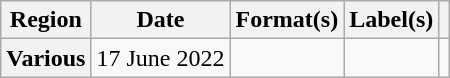<table class="wikitable plainrowheaders">
<tr>
<th scope="col">Region</th>
<th scope="col">Date</th>
<th scope="col">Format(s)</th>
<th scope="col">Label(s)</th>
<th scope="col"></th>
</tr>
<tr>
<th scope="row">Various</th>
<td>17 June 2022</td>
<td></td>
<td></td>
<td></td>
</tr>
</table>
